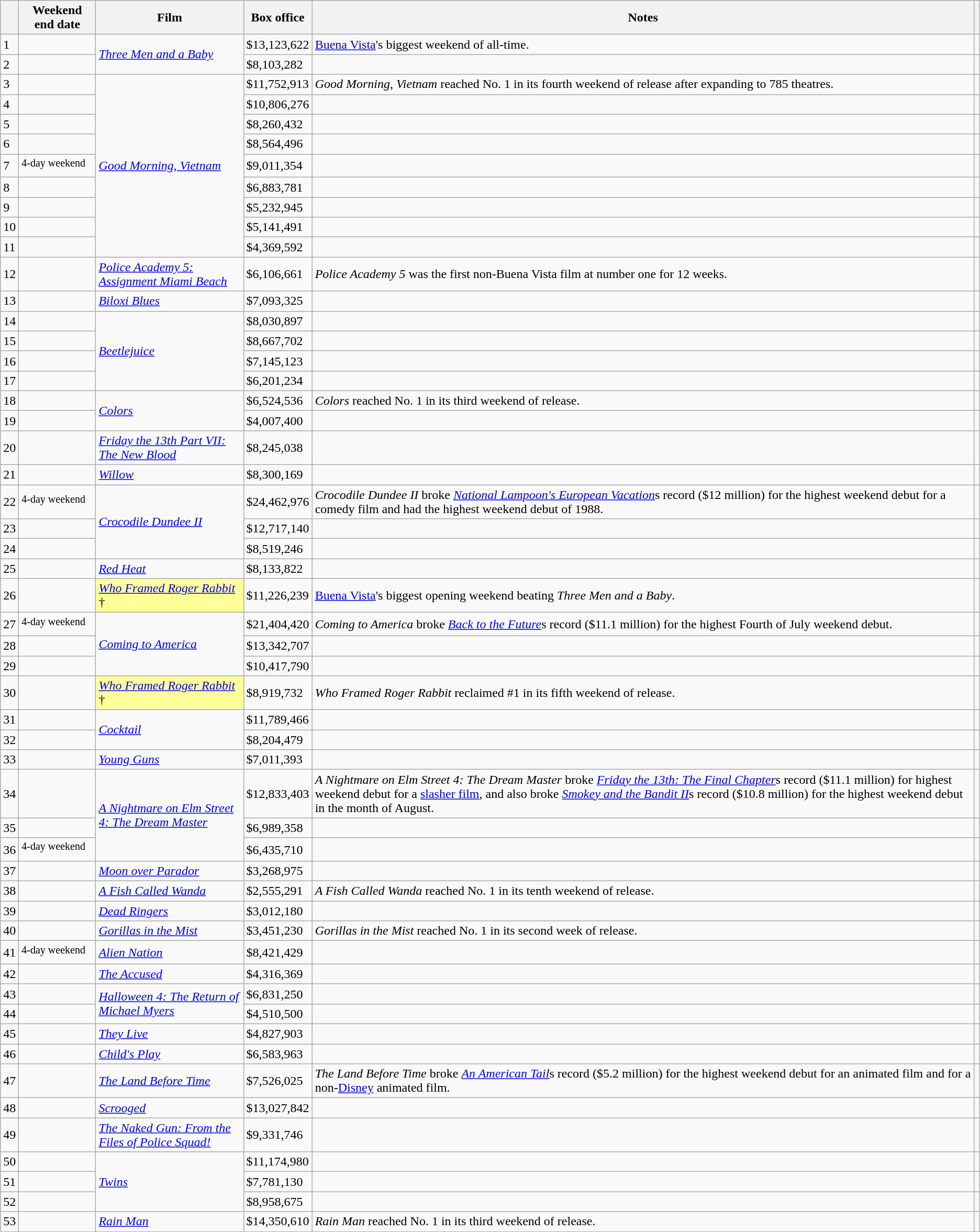<table class="wikitable sortable">
<tr>
<th></th>
<th>Weekend end date</th>
<th>Film</th>
<th>Box office</th>
<th>Notes</th>
<th class="unsortable"></th>
</tr>
<tr>
<td>1</td>
<td></td>
<td rowspan="2"><em><a href='#'>Three Men and a Baby</a></em></td>
<td>$13,123,622</td>
<td><a href='#'>Buena Vista</a>'s biggest weekend of all-time.</td>
<td></td>
</tr>
<tr>
<td>2</td>
<td></td>
<td>$8,103,282</td>
<td></td>
<td></td>
</tr>
<tr>
<td>3</td>
<td></td>
<td rowspan="9"><em><a href='#'>Good Morning, Vietnam</a></em></td>
<td>$11,752,913</td>
<td><em>Good Morning, Vietnam</em> reached No. 1 in its fourth weekend of  release after expanding to 785 theatres.</td>
<td></td>
</tr>
<tr>
<td>4</td>
<td></td>
<td>$10,806,276</td>
<td></td>
<td></td>
</tr>
<tr>
<td>5</td>
<td></td>
<td>$8,260,432</td>
<td></td>
<td></td>
</tr>
<tr>
<td>6</td>
<td></td>
<td>$8,564,496</td>
<td></td>
<td></td>
</tr>
<tr>
<td>7</td>
<td><sup>4-day weekend</sup></td>
<td>$9,011,354</td>
<td></td>
<td></td>
</tr>
<tr>
<td>8</td>
<td></td>
<td>$6,883,781</td>
<td></td>
<td></td>
</tr>
<tr>
<td>9</td>
<td></td>
<td>$5,232,945</td>
<td></td>
<td></td>
</tr>
<tr>
<td>10</td>
<td></td>
<td>$5,141,491</td>
<td></td>
<td></td>
</tr>
<tr>
<td>11</td>
<td></td>
<td>$4,369,592</td>
<td></td>
<td></td>
</tr>
<tr>
<td>12</td>
<td></td>
<td><em><a href='#'>Police Academy 5: Assignment Miami Beach</a></em></td>
<td>$6,106,661</td>
<td><em>Police Academy 5</em> was the first non-Buena Vista film at number one for 12 weeks.</td>
<td></td>
</tr>
<tr>
<td>13</td>
<td></td>
<td><em><a href='#'>Biloxi Blues</a></em></td>
<td>$7,093,325</td>
<td></td>
<td></td>
</tr>
<tr>
<td>14</td>
<td></td>
<td rowspan="4"><em><a href='#'>Beetlejuice</a></em></td>
<td>$8,030,897</td>
<td></td>
<td></td>
</tr>
<tr>
<td>15</td>
<td></td>
<td>$8,667,702</td>
<td></td>
<td></td>
</tr>
<tr>
<td>16</td>
<td></td>
<td>$7,145,123</td>
<td></td>
<td></td>
</tr>
<tr>
<td>17</td>
<td></td>
<td>$6,201,234</td>
<td></td>
<td></td>
</tr>
<tr>
<td>18</td>
<td></td>
<td rowspan="2"><em><a href='#'>Colors</a></em></td>
<td>$6,524,536</td>
<td><em>Colors</em> reached No. 1 in its third weekend of release.</td>
<td></td>
</tr>
<tr>
<td>19</td>
<td></td>
<td>$4,007,400</td>
<td></td>
<td></td>
</tr>
<tr>
<td>20</td>
<td></td>
<td><em><a href='#'>Friday the 13th Part VII: The New Blood</a></em></td>
<td>$8,245,038</td>
<td></td>
<td></td>
</tr>
<tr>
<td>21</td>
<td></td>
<td><em><a href='#'>Willow</a></em></td>
<td>$8,300,169</td>
<td></td>
<td></td>
</tr>
<tr>
<td>22</td>
<td><sup>4-day weekend</sup></td>
<td rowspan="3"><em><a href='#'>Crocodile Dundee II</a></em></td>
<td>$24,462,976</td>
<td><em>Crocodile Dundee II</em> broke <em><a href='#'>National Lampoon's European Vacation</a></em>s record ($12 million) for the highest weekend debut for a comedy film and had the highest weekend debut of 1988.</td>
<td></td>
</tr>
<tr>
<td>23</td>
<td></td>
<td>$12,717,140</td>
<td></td>
<td></td>
</tr>
<tr>
<td>24</td>
<td></td>
<td>$8,519,246</td>
<td></td>
<td></td>
</tr>
<tr>
<td>25</td>
<td></td>
<td><em><a href='#'>Red Heat</a></em></td>
<td>$8,133,822</td>
<td></td>
<td></td>
</tr>
<tr>
<td>26</td>
<td></td>
<td style="background-color:#FFFF99"><em><a href='#'>Who Framed Roger Rabbit</a></em> †</td>
<td>$11,226,239</td>
<td><a href='#'>Buena Vista</a>'s biggest opening weekend beating <em>Three Men and a Baby</em>.</td>
<td></td>
</tr>
<tr>
<td>27</td>
<td><sup>4-day weekend</sup></td>
<td rowspan="3"><em><a href='#'>Coming to America</a></em></td>
<td>$21,404,420</td>
<td><em>Coming to America</em> broke <em><a href='#'>Back to the Future</a></em>s record ($11.1 million) for the highest Fourth of July weekend debut.</td>
<td></td>
</tr>
<tr>
<td>28</td>
<td></td>
<td>$13,342,707</td>
<td></td>
<td></td>
</tr>
<tr>
<td>29</td>
<td></td>
<td>$10,417,790</td>
<td></td>
<td></td>
</tr>
<tr>
<td>30</td>
<td></td>
<td style="background-color:#FFFF99"><em><a href='#'>Who Framed Roger Rabbit</a></em> †</td>
<td>$8,919,732</td>
<td><em>Who Framed Roger Rabbit</em> reclaimed #1 in its fifth weekend of release.</td>
<td></td>
</tr>
<tr>
<td>31</td>
<td></td>
<td rowspan="2"><em><a href='#'>Cocktail</a></em></td>
<td>$11,789,466</td>
<td></td>
<td></td>
</tr>
<tr>
<td>32</td>
<td></td>
<td>$8,204,479</td>
<td></td>
<td></td>
</tr>
<tr>
<td>33</td>
<td></td>
<td><em><a href='#'>Young Guns</a></em></td>
<td>$7,011,393</td>
<td></td>
<td></td>
</tr>
<tr>
<td>34</td>
<td></td>
<td rowspan="3"><em><a href='#'>A Nightmare on Elm Street 4: The Dream Master</a></em></td>
<td>$12,833,403</td>
<td><em>A Nightmare on Elm Street 4: The Dream Master</em> broke <em><a href='#'>Friday the 13th: The Final Chapter</a></em>s record ($11.1 million) for highest weekend debut for a <a href='#'>slasher film</a>, and also broke <em><a href='#'>Smokey and the Bandit II</a></em>s record ($10.8 million) for the highest weekend debut in the month of August.</td>
<td></td>
</tr>
<tr>
<td>35</td>
<td></td>
<td>$6,989,358</td>
<td></td>
<td></td>
</tr>
<tr>
<td>36</td>
<td><sup>4-day weekend</sup></td>
<td>$6,435,710</td>
<td></td>
<td></td>
</tr>
<tr>
<td>37</td>
<td></td>
<td><em><a href='#'>Moon over Parador</a></em></td>
<td>$3,268,975</td>
<td></td>
<td></td>
</tr>
<tr>
<td>38</td>
<td></td>
<td><em><a href='#'>A Fish Called Wanda</a></em></td>
<td>$2,555,291</td>
<td><em>A Fish Called Wanda</em> reached No. 1 in its tenth weekend of release.</td>
<td></td>
</tr>
<tr>
<td>39</td>
<td></td>
<td><em><a href='#'>Dead Ringers</a></em></td>
<td>$3,012,180</td>
<td></td>
<td></td>
</tr>
<tr>
<td>40</td>
<td></td>
<td><em><a href='#'>Gorillas in the Mist</a></em></td>
<td>$3,451,230</td>
<td><em>Gorillas in the Mist</em> reached No. 1 in its second week of release.</td>
<td></td>
</tr>
<tr>
<td>41</td>
<td><sup>4-day weekend</sup></td>
<td><em><a href='#'>Alien Nation</a></em></td>
<td>$8,421,429</td>
<td></td>
<td></td>
</tr>
<tr>
<td>42</td>
<td></td>
<td><em><a href='#'>The Accused</a></em></td>
<td>$4,316,369</td>
<td></td>
<td></td>
</tr>
<tr>
<td>43</td>
<td></td>
<td rowspan="2"><em><a href='#'>Halloween 4: The Return of Michael Myers</a></em></td>
<td>$6,831,250</td>
<td></td>
<td></td>
</tr>
<tr>
<td>44</td>
<td></td>
<td>$4,510,500</td>
<td></td>
<td></td>
</tr>
<tr>
<td>45</td>
<td></td>
<td><em><a href='#'>They Live</a></em></td>
<td>$4,827,903</td>
<td></td>
<td></td>
</tr>
<tr>
<td>46</td>
<td></td>
<td><em><a href='#'>Child's Play</a></em></td>
<td>$6,583,963</td>
<td></td>
<td></td>
</tr>
<tr>
<td>47</td>
<td></td>
<td><em><a href='#'>The Land Before Time</a></em></td>
<td>$7,526,025</td>
<td><em>The Land Before Time</em> broke <em><a href='#'>An American Tail</a></em>s record ($5.2 million) for the highest weekend debut for an animated film and for a non-<a href='#'>Disney</a> animated film.</td>
<td></td>
</tr>
<tr>
<td>48</td>
<td></td>
<td><em><a href='#'>Scrooged</a></em></td>
<td>$13,027,842</td>
<td></td>
<td></td>
</tr>
<tr>
<td>49</td>
<td></td>
<td><em><a href='#'>The Naked Gun: From the Files of Police Squad!</a></em></td>
<td>$9,331,746</td>
<td></td>
<td></td>
</tr>
<tr>
<td>50</td>
<td></td>
<td rowspan="3"><em><a href='#'>Twins</a></em></td>
<td>$11,174,980</td>
<td></td>
<td></td>
</tr>
<tr>
<td>51</td>
<td></td>
<td>$7,781,130</td>
<td></td>
<td></td>
</tr>
<tr>
<td>52</td>
<td></td>
<td>$8,958,675</td>
<td></td>
<td></td>
</tr>
<tr>
<td>53</td>
<td></td>
<td><em><a href='#'>Rain Man</a></em></td>
<td>$14,350,610</td>
<td><em>Rain Man</em> reached No. 1 in its third weekend of release.</td>
<td></td>
</tr>
<tr>
</tr>
</table>
